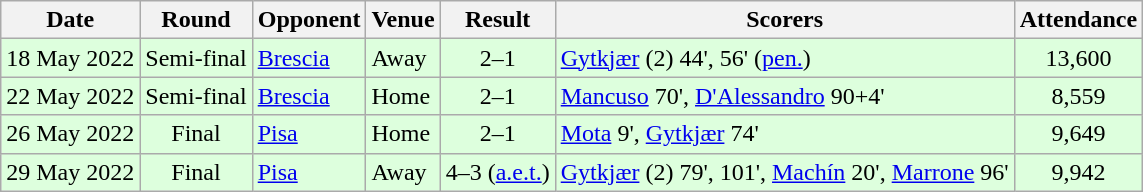<table class="wikitable" style="text-align:left">
<tr>
<th>Date</th>
<th>Round</th>
<th>Opponent</th>
<th>Venue</th>
<th>Result</th>
<th>Scorers</th>
<th>Attendance</th>
</tr>
<tr style="background:#ddffdd">
<td>18 May 2022</td>
<td align="center">Semi-final</td>
<td><a href='#'>Brescia</a></td>
<td>Away</td>
<td align="center">2–1</td>
<td><a href='#'>Gytkjær</a> (2) 44', 56' (<a href='#'>pen.</a>)</td>
<td align="center">13,600</td>
</tr>
<tr style="background:#ddffdd">
<td>22 May 2022</td>
<td align="center">Semi-final</td>
<td><a href='#'>Brescia</a></td>
<td>Home</td>
<td align="center">2–1</td>
<td><a href='#'>Mancuso</a> 70', <a href='#'>D'Alessandro</a> 90+4'</td>
<td align="center">8,559</td>
</tr>
<tr style="background:#ddffdd">
<td>26 May 2022</td>
<td align="center">Final</td>
<td><a href='#'>Pisa</a></td>
<td>Home</td>
<td align="center">2–1</td>
<td><a href='#'>Mota</a> 9', <a href='#'>Gytkjær</a> 74'</td>
<td align="center">9,649</td>
</tr>
<tr style="background:#ddffdd">
<td>29 May 2022</td>
<td align="center">Final</td>
<td><a href='#'>Pisa</a></td>
<td>Away</td>
<td align="center">4–3 (<a href='#'>a.e.t.</a>)</td>
<td><a href='#'>Gytkjær</a> (2) 79', 101', <a href='#'>Machín</a> 20', <a href='#'>Marrone</a> 96'</td>
<td align="center">9,942</td>
</tr>
</table>
